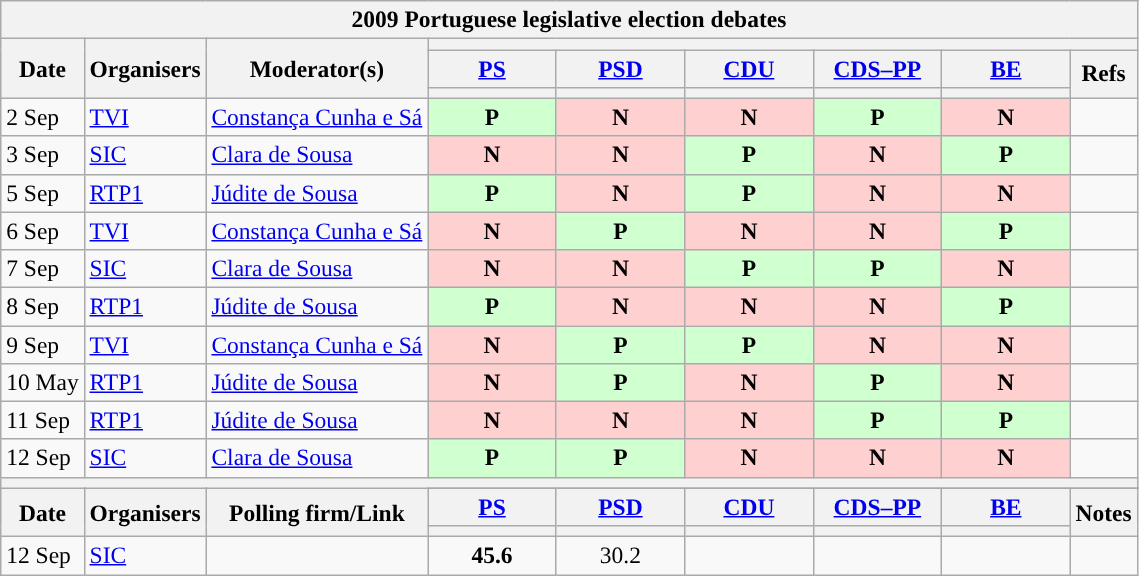<table class="wikitable" style="font-size:98%; text-align:center;">
<tr>
<th colspan="21">2009 Portuguese legislative election debates</th>
</tr>
<tr>
<th rowspan="3">Date</th>
<th rowspan="3">Organisers</th>
<th rowspan="3">Moderator(s)</th>
<th colspan="19">      </th>
</tr>
<tr>
<th scope="col" style="width:5em;"><a href='#'>PS</a><br></th>
<th scope="col" style="width:5em;"><a href='#'>PSD</a><br></th>
<th scope="col" style="width:5em;"><a href='#'>CDU</a><br></th>
<th scope="col" style="width:5em;"><a href='#'>CDS–PP</a><br></th>
<th scope="col" style="width:5em;"><a href='#'>BE</a><br></th>
<th rowspan="2">Refs</th>
</tr>
<tr>
<th style="background:"></th>
<th style="background:"></th>
<th style="background:"></th>
<th style="background:"></th>
<th style="background:"></th>
</tr>
<tr>
<td style="white-space:nowrap; text-align:left;">2 Sep</td>
<td style="white-space:nowrap; text-align:left;"><a href='#'>TVI</a></td>
<td style="white-space:nowrap; text-align:left;"><a href='#'>Constança Cunha e Sá</a></td>
<td style="background:#D0FFD0;"><strong>P</strong></td>
<td style="background:#FFD0D0;"><strong>N</strong></td>
<td style="background:#FFD0D0;"><strong>N</strong></td>
<td style="background:#D0FFD0;"><strong>P</strong></td>
<td style="background:#FFD0D0;"><strong>N</strong></td>
<td></td>
</tr>
<tr>
<td style="white-space:nowrap; text-align:left;">3 Sep</td>
<td style="white-space:nowrap; text-align:left;"><a href='#'>SIC</a></td>
<td style="white-space:nowrap; text-align:left;"><a href='#'>Clara de Sousa</a></td>
<td style="background:#FFD0D0;"><strong>N</strong></td>
<td style="background:#FFD0D0;"><strong>N</strong></td>
<td style="background:#D0FFD0;"><strong>P</strong></td>
<td style="background:#FFD0D0;"><strong>N</strong></td>
<td style="background:#D0FFD0;"><strong>P</strong></td>
<td></td>
</tr>
<tr>
<td style="white-space:nowrap; text-align:left;">5 Sep</td>
<td style="white-space:nowrap; text-align:left;"><a href='#'>RTP1</a></td>
<td style="white-space:nowrap; text-align:left;"><a href='#'>Júdite de Sousa</a></td>
<td style="background:#D0FFD0;"><strong>P</strong></td>
<td style="background:#FFD0D0;"><strong>N</strong></td>
<td style="background:#D0FFD0;"><strong>P</strong></td>
<td style="background:#FFD0D0;"><strong>N</strong></td>
<td style="background:#FFD0D0;"><strong>N</strong></td>
<td></td>
</tr>
<tr>
<td style="white-space:nowrap; text-align:left;">6 Sep</td>
<td style="white-space:nowrap; text-align:left;"><a href='#'>TVI</a></td>
<td style="white-space:nowrap; text-align:left;"><a href='#'>Constança Cunha e Sá</a></td>
<td style="background:#FFD0D0;"><strong>N</strong></td>
<td style="background:#D0FFD0;"><strong>P</strong></td>
<td style="background:#FFD0D0;"><strong>N</strong></td>
<td style="background:#FFD0D0;"><strong>N</strong></td>
<td style="background:#D0FFD0;"><strong>P</strong></td>
<td></td>
</tr>
<tr>
<td style="white-space:nowrap; text-align:left;">7 Sep</td>
<td style="white-space:nowrap; text-align:left;"><a href='#'>SIC</a></td>
<td style="white-space:nowrap; text-align:left;"><a href='#'>Clara de Sousa</a></td>
<td style="background:#FFD0D0;"><strong>N</strong></td>
<td style="background:#FFD0D0;"><strong>N</strong></td>
<td style="background:#D0FFD0;"><strong>P</strong></td>
<td style="background:#D0FFD0;"><strong>P</strong></td>
<td style="background:#FFD0D0;"><strong>N</strong></td>
<td></td>
</tr>
<tr>
<td style="white-space:nowrap; text-align:left;">8 Sep</td>
<td style="white-space:nowrap; text-align:left;"><a href='#'>RTP1</a></td>
<td style="white-space:nowrap; text-align:left;"><a href='#'>Júdite de Sousa</a></td>
<td style="background:#D0FFD0;"><strong>P</strong></td>
<td style="background:#FFD0D0;"><strong>N</strong></td>
<td style="background:#FFD0D0;"><strong>N</strong></td>
<td style="background:#FFD0D0;"><strong>N</strong></td>
<td style="background:#D0FFD0;"><strong>P</strong></td>
<td></td>
</tr>
<tr>
<td style="white-space:nowrap; text-align:left;">9 Sep</td>
<td style="white-space:nowrap; text-align:left;"><a href='#'>TVI</a></td>
<td style="white-space:nowrap; text-align:left;"><a href='#'>Constança Cunha e Sá</a></td>
<td style="background:#FFD0D0;"><strong>N</strong></td>
<td style="background:#D0FFD0;"><strong>P</strong></td>
<td style="background:#D0FFD0;"><strong>P</strong></td>
<td style="background:#FFD0D0;"><strong>N</strong></td>
<td style="background:#FFD0D0;"><strong>N</strong></td>
<td></td>
</tr>
<tr>
<td style="white-space:nowrap; text-align:left;">10 May</td>
<td style="white-space:nowrap; text-align:left;"><a href='#'>RTP1</a></td>
<td style="white-space:nowrap; text-align:left;"><a href='#'>Júdite de Sousa</a></td>
<td style="background:#FFD0D0;"><strong>N</strong></td>
<td style="background:#D0FFD0;"><strong>P</strong></td>
<td style="background:#FFD0D0;"><strong>N</strong></td>
<td style="background:#D0FFD0;"><strong>P</strong></td>
<td style="background:#FFD0D0;"><strong>N</strong></td>
<td></td>
</tr>
<tr>
<td style="white-space:nowrap; text-align:left;">11 Sep</td>
<td style="white-space:nowrap; text-align:left;"><a href='#'>RTP1</a></td>
<td style="white-space:nowrap; text-align:left;"><a href='#'>Júdite de Sousa</a></td>
<td style="background:#FFD0D0;"><strong>N</strong></td>
<td style="background:#FFD0D0;"><strong>N</strong></td>
<td style="background:#FFD0D0;"><strong>N</strong></td>
<td style="background:#D0FFD0;"><strong>P</strong></td>
<td style="background:#D0FFD0;"><strong>P</strong></td>
<td></td>
</tr>
<tr>
<td style="white-space:nowrap; text-align:left;">12 Sep</td>
<td style="white-space:nowrap; text-align:left;"><a href='#'>SIC</a></td>
<td style="white-space:nowrap; text-align:left;"><a href='#'>Clara de Sousa</a></td>
<td style="background:#D0FFD0;"><strong>P</strong></td>
<td style="background:#D0FFD0;"><strong>P</strong></td>
<td style="background:#FFD0D0;"><strong>N</strong></td>
<td style="background:#FFD0D0;"><strong>N</strong></td>
<td style="background:#FFD0D0;"><strong>N</strong></td>
<td></td>
</tr>
<tr>
<th colspan="9"></th>
</tr>
<tr>
<th rowspan="3">Date</th>
<th rowspan="3">Organisers</th>
<th rowspan="3">Polling firm/Link</th>
</tr>
<tr>
<th scope="col" style="width:5em;"><a href='#'>PS</a></th>
<th scope="col" style="width:5em;"><a href='#'>PSD</a></th>
<th scope="col" style="width:5em;"><a href='#'>CDU</a></th>
<th scope="col" style="width:5em;"><a href='#'>CDS–PP</a></th>
<th scope="col" style="width:5em;"><a href='#'>BE</a></th>
<th rowspan="2">Notes</th>
</tr>
<tr>
<th style="background:"></th>
<th style="background:"></th>
<th style="background:"></th>
<th style="background:"></th>
<th style="background:"></th>
</tr>
<tr>
<td style="white-space:nowrap; text-align:left;">12 Sep</td>
<td style="white-space:nowrap; text-align:left;"><a href='#'>SIC</a></td>
<td></td>
<td><strong>45.6</strong></td>
<td>30.2</td>
<td></td>
<td></td>
<td></td>
<td></td>
</tr>
</table>
